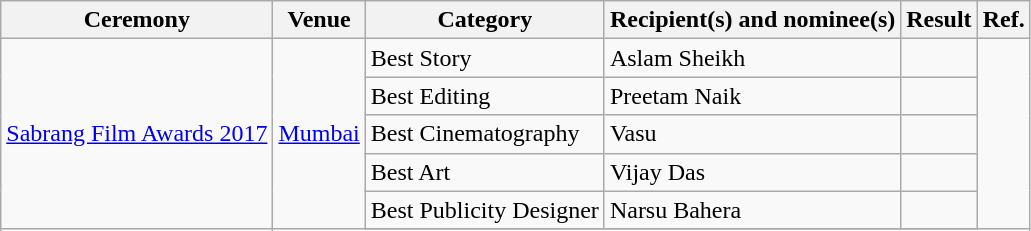<table class="wikitable sortable">
<tr>
<th>Ceremony</th>
<th>Venue</th>
<th>Category</th>
<th>Recipient(s) and nominee(s)</th>
<th>Result</th>
<th>Ref.</th>
</tr>
<tr>
<td rowspan="9"><a href='#'>Sabrang Film Awards 2017</a></td>
<td rowspan="9"><a href='#'>Mumbai</a></td>
<td>Best Story</td>
<td>Aslam Sheikh</td>
<td></td>
<td rowspan="9"></td>
</tr>
<tr>
<td>Best Editing</td>
<td>Preetam Naik</td>
<td></td>
</tr>
<tr>
<td>Best Cinematography</td>
<td>Vasu</td>
<td></td>
</tr>
<tr>
<td>Best Art</td>
<td>Vijay Das</td>
<td></td>
</tr>
<tr>
<td>Best Publicity Designer</td>
<td>Narsu Bahera</td>
<td></td>
</tr>
<tr>
</tr>
</table>
